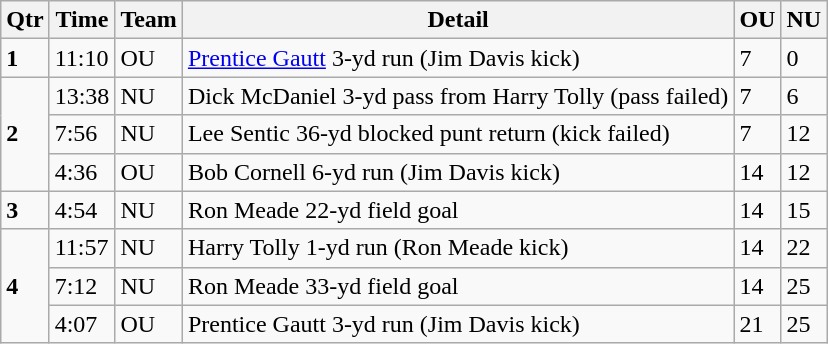<table class=wikitable>
<tr>
<th>Qtr</th>
<th>Time</th>
<th>Team</th>
<th>Detail</th>
<th style=>OU</th>
<th style=>NU</th>
</tr>
<tr>
<td><strong>1</strong></td>
<td>11:10</td>
<td>OU</td>
<td><a href='#'>Prentice Gautt</a> 3-yd run (Jim Davis kick)</td>
<td>7</td>
<td>0</td>
</tr>
<tr>
<td rowspan=3><strong>2</strong></td>
<td>13:38</td>
<td>NU</td>
<td>Dick McDaniel 3-yd pass from Harry Tolly (pass failed)</td>
<td>7</td>
<td>6</td>
</tr>
<tr>
<td>7:56</td>
<td>NU</td>
<td>Lee Sentic 36-yd blocked punt return (kick failed)</td>
<td>7</td>
<td>12</td>
</tr>
<tr>
<td>4:36</td>
<td>OU</td>
<td>Bob Cornell 6-yd run (Jim Davis kick)</td>
<td>14</td>
<td>12</td>
</tr>
<tr>
<td><strong>3</strong></td>
<td>4:54</td>
<td>NU</td>
<td>Ron Meade 22-yd field goal</td>
<td>14</td>
<td>15</td>
</tr>
<tr>
<td rowspan=3><strong>4</strong></td>
<td>11:57</td>
<td>NU</td>
<td>Harry Tolly 1-yd run (Ron Meade kick)</td>
<td>14</td>
<td>22</td>
</tr>
<tr>
<td>7:12</td>
<td>NU</td>
<td>Ron Meade 33-yd field goal</td>
<td>14</td>
<td>25</td>
</tr>
<tr>
<td>4:07</td>
<td>OU</td>
<td>Prentice Gautt 3-yd run (Jim Davis kick)</td>
<td>21</td>
<td>25</td>
</tr>
</table>
